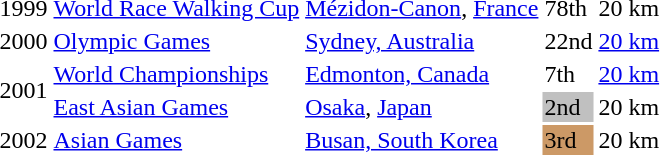<table>
<tr>
<td>1999</td>
<td><a href='#'>World Race Walking Cup</a></td>
<td><a href='#'>Mézidon-Canon</a>, <a href='#'>France</a></td>
<td>78th</td>
<td>20 km</td>
</tr>
<tr>
<td>2000</td>
<td><a href='#'>Olympic Games</a></td>
<td><a href='#'>Sydney, Australia</a></td>
<td>22nd</td>
<td><a href='#'>20 km</a></td>
</tr>
<tr>
<td rowspan=2>2001</td>
<td><a href='#'>World Championships</a></td>
<td><a href='#'>Edmonton, Canada</a></td>
<td>7th</td>
<td><a href='#'>20 km</a></td>
</tr>
<tr>
<td><a href='#'>East Asian Games</a></td>
<td><a href='#'>Osaka</a>, <a href='#'>Japan</a></td>
<td bgcolor="silver">2nd</td>
<td>20 km</td>
</tr>
<tr>
<td>2002</td>
<td><a href='#'>Asian Games</a></td>
<td><a href='#'>Busan, South Korea</a></td>
<td bgcolor="cc9966">3rd</td>
<td>20 km</td>
</tr>
</table>
